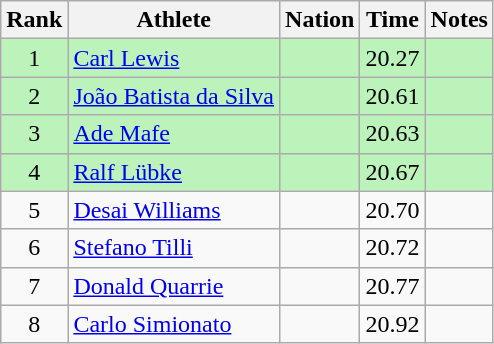<table class="wikitable sortable" style="text-align:center">
<tr>
<th>Rank</th>
<th>Athlete</th>
<th>Nation</th>
<th>Time</th>
<th>Notes</th>
</tr>
<tr style="background:#bbf3bb;">
<td>1</td>
<td align=left><a href='#'>Carl Lewis</a></td>
<td align=left></td>
<td>20.27</td>
<td></td>
</tr>
<tr style="background:#bbf3bb;">
<td>2</td>
<td align=left><a href='#'>João Batista da Silva</a></td>
<td align=left></td>
<td>20.61</td>
<td></td>
</tr>
<tr style="background:#bbf3bb;">
<td>3</td>
<td align=left><a href='#'>Ade Mafe</a></td>
<td align=left></td>
<td>20.63</td>
<td></td>
</tr>
<tr style="background:#bbf3bb;">
<td>4</td>
<td align=left><a href='#'>Ralf Lübke</a></td>
<td align=left></td>
<td>20.67</td>
<td></td>
</tr>
<tr>
<td>5</td>
<td align=left><a href='#'>Desai Williams</a></td>
<td align=left></td>
<td>20.70</td>
<td></td>
</tr>
<tr>
<td>6</td>
<td align=left><a href='#'>Stefano Tilli</a></td>
<td align=left></td>
<td>20.72</td>
<td></td>
</tr>
<tr>
<td>7</td>
<td align=left><a href='#'>Donald Quarrie</a></td>
<td align=left></td>
<td>20.77</td>
<td></td>
</tr>
<tr>
<td>8</td>
<td align=left><a href='#'>Carlo Simionato</a></td>
<td align=left></td>
<td>20.92</td>
<td></td>
</tr>
</table>
